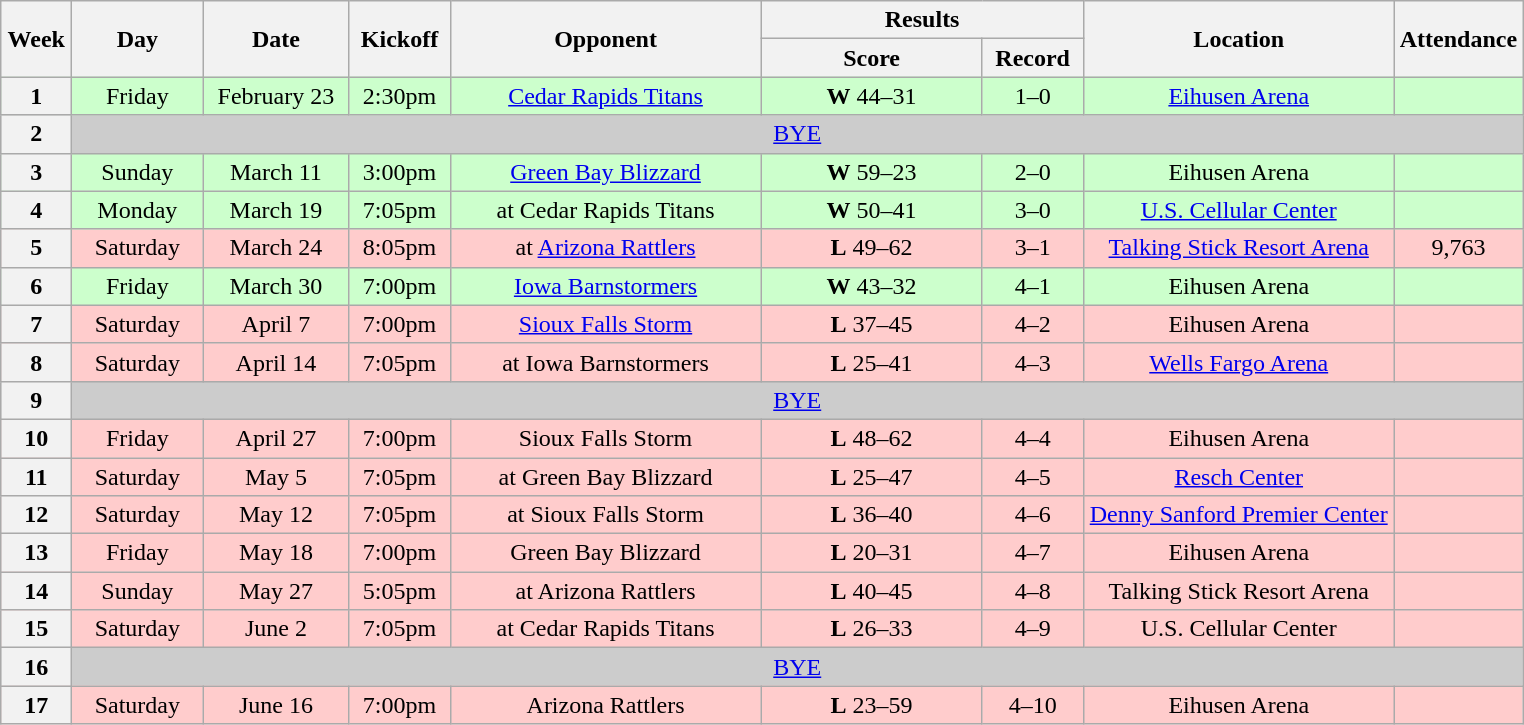<table class="wikitable" style="text-align:center">
<tr>
<th rowspan="2" width="40">Week</th>
<th rowspan="2" width="80">Day</th>
<th rowspan="2" width="90">Date</th>
<th rowspan="2" width="60">Kickoff</th>
<th rowspan="2" width="200">Opponent</th>
<th colspan="2" width="200">Results</th>
<th rowspan="2" width="200">Location</th>
<th rowspan="2" width="60">Attendance</th>
</tr>
<tr>
<th width="140">Score</th>
<th width="60">Record</th>
</tr>
<tr bgcolor=#CCFFCC>
<th>1</th>
<td>Friday</td>
<td>February 23</td>
<td>2:30pm</td>
<td><a href='#'>Cedar Rapids Titans</a></td>
<td><strong>W</strong> 44–31</td>
<td>1–0</td>
<td><a href='#'>Eihusen Arena</a></td>
<td></td>
</tr>
<tr bgcolor=#CCCCCC>
<th>2</th>
<td colspan=8><a href='#'>BYE</a></td>
</tr>
<tr align="center" bgcolor="#CCFFCC">
<th>3</th>
<td>Sunday</td>
<td>March 11</td>
<td>3:00pm</td>
<td><a href='#'>Green Bay Blizzard</a></td>
<td><strong>W</strong> 59–23</td>
<td>2–0</td>
<td>Eihusen Arena</td>
<td></td>
</tr>
<tr bgcolor=#CCFFCC>
<th>4</th>
<td>Monday</td>
<td>March 19</td>
<td>7:05pm</td>
<td>at Cedar Rapids Titans</td>
<td><strong>W</strong> 50–41</td>
<td>3–0</td>
<td><a href='#'>U.S. Cellular Center</a></td>
<td></td>
</tr>
<tr bgcolor=#FFCCCC>
<th>5</th>
<td>Saturday</td>
<td>March 24</td>
<td>8:05pm</td>
<td>at <a href='#'>Arizona Rattlers</a></td>
<td><strong>L</strong> 49–62</td>
<td>3–1</td>
<td><a href='#'>Talking Stick Resort Arena</a></td>
<td>9,763</td>
</tr>
<tr bgcolor=#CCFFCC>
<th>6</th>
<td>Friday</td>
<td>March 30</td>
<td>7:00pm</td>
<td><a href='#'>Iowa Barnstormers</a></td>
<td><strong>W</strong> 43–32</td>
<td>4–1</td>
<td>Eihusen Arena</td>
<td></td>
</tr>
<tr bgcolor=#FFCCCC>
<th>7</th>
<td>Saturday</td>
<td>April 7</td>
<td>7:00pm</td>
<td><a href='#'>Sioux Falls Storm</a></td>
<td><strong>L</strong> 37–45</td>
<td>4–2</td>
<td>Eihusen Arena</td>
<td></td>
</tr>
<tr bgcolor=#FFCCCC>
<th>8</th>
<td>Saturday</td>
<td>April 14</td>
<td>7:05pm</td>
<td>at Iowa Barnstormers</td>
<td><strong>L</strong> 25–41</td>
<td>4–3</td>
<td><a href='#'>Wells Fargo Arena</a></td>
<td></td>
</tr>
<tr bgcolor=#CCCCCC>
<th>9</th>
<td colspan=8><a href='#'>BYE</a></td>
</tr>
<tr bgcolor=#FFCCCC>
<th>10</th>
<td>Friday</td>
<td>April 27</td>
<td>7:00pm</td>
<td>Sioux Falls Storm</td>
<td><strong>L</strong> 48–62</td>
<td>4–4</td>
<td>Eihusen Arena</td>
<td></td>
</tr>
<tr bgcolor=#FFCCCC>
<th>11</th>
<td>Saturday</td>
<td>May 5</td>
<td>7:05pm</td>
<td>at Green Bay Blizzard</td>
<td><strong>L</strong> 25–47</td>
<td>4–5</td>
<td><a href='#'>Resch Center</a></td>
<td></td>
</tr>
<tr bgcolor=#FFCCCC>
<th>12</th>
<td>Saturday</td>
<td>May 12</td>
<td>7:05pm</td>
<td>at Sioux Falls Storm</td>
<td><strong>L</strong> 36–40</td>
<td>4–6</td>
<td><a href='#'>Denny Sanford Premier Center</a></td>
<td></td>
</tr>
<tr bgcolor=#FFCCCC>
<th>13</th>
<td>Friday</td>
<td>May 18</td>
<td>7:00pm</td>
<td>Green Bay Blizzard</td>
<td><strong>L</strong> 20–31</td>
<td>4–7</td>
<td>Eihusen Arena</td>
<td></td>
</tr>
<tr bgcolor=#ffcccc>
<th>14</th>
<td>Sunday</td>
<td>May 27</td>
<td>5:05pm</td>
<td>at Arizona Rattlers</td>
<td><strong>L</strong> 40–45</td>
<td>4–8</td>
<td>Talking Stick Resort Arena</td>
<td></td>
</tr>
<tr bgcolor=#fcc>
<th>15</th>
<td>Saturday</td>
<td>June 2</td>
<td>7:05pm</td>
<td>at Cedar Rapids Titans</td>
<td><strong>L</strong> 26–33</td>
<td>4–9</td>
<td>U.S. Cellular Center</td>
<td></td>
</tr>
<tr bgcolor=#CCCCCC>
<th>16</th>
<td colspan=8><a href='#'>BYE</a></td>
</tr>
<tr bgcolor=#fcc>
<th>17</th>
<td>Saturday</td>
<td>June 16</td>
<td>7:00pm</td>
<td>Arizona Rattlers</td>
<td><strong>L</strong> 23–59</td>
<td>4–10</td>
<td>Eihusen Arena</td>
<td></td>
</tr>
</table>
